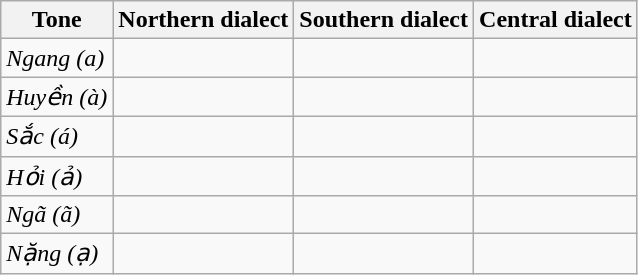<table class="wikitable">
<tr>
<th>Tone</th>
<th>Northern dialect</th>
<th>Southern dialect</th>
<th>Central dialect</th>
</tr>
<tr>
<td><em>Ngang (a)</em></td>
<td></td>
<td></td>
<td></td>
</tr>
<tr>
<td><em>Huyền (à)</em></td>
<td></td>
<td></td>
<td></td>
</tr>
<tr>
<td><em>Sắc (á)</em></td>
<td></td>
<td></td>
<td></td>
</tr>
<tr>
<td><em>Hỏi (ả)</em></td>
<td></td>
<td></td>
<td></td>
</tr>
<tr>
<td><em>Ngã (ã)</em></td>
<td></td>
<td></td>
<td></td>
</tr>
<tr>
<td><em>Nặng (ạ)</em></td>
<td></td>
<td></td>
<td></td>
</tr>
</table>
